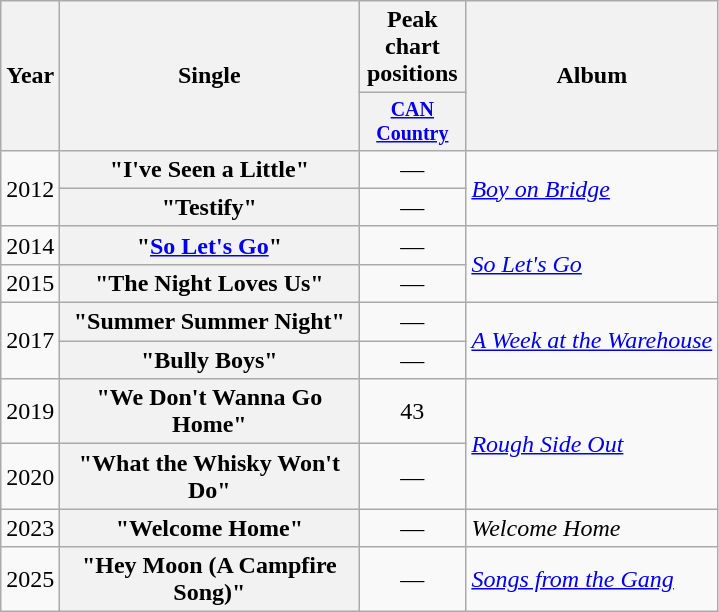<table class="wikitable plainrowheaders">
<tr>
<th rowspan="2">Year</th>
<th style="width:12em;" rowspan="2">Single</th>
<th colspan="1">Peak chart<br>positions</th>
<th rowspan="2">Album</th>
</tr>
<tr style="font-size:smaller;">
<th width="65"><a href='#'>CAN Country</a><br></th>
</tr>
<tr>
<td rowspan="2">2012</td>
<th scope="row">"I've Seen a Little"</th>
<td align="center">—</td>
<td rowspan="2"><em><a href='#'>Boy on Bridge</a></em></td>
</tr>
<tr>
<th scope="row">"Testify"</th>
<td align="center">—</td>
</tr>
<tr>
<td>2014</td>
<th scope="row">"<a href='#'>So Let's Go</a>"</th>
<td align="center">—</td>
<td rowspan="2"><em><a href='#'>So Let's Go</a></em></td>
</tr>
<tr>
<td>2015</td>
<th scope="row">"The Night Loves Us"</th>
<td align="center">—</td>
</tr>
<tr>
<td rowspan="2">2017</td>
<th scope="row">"Summer Summer Night"</th>
<td align="center">—</td>
<td rowspan="2"><em><a href='#'>A Week at the Warehouse</a></em></td>
</tr>
<tr>
<th scope="row">"Bully Boys"</th>
<td align="center">—</td>
</tr>
<tr>
<td>2019</td>
<th scope="row">"We Don't Wanna Go Home"<br></th>
<td align="center">43</td>
<td rowspan="2"><em><a href='#'>Rough Side Out</a></em></td>
</tr>
<tr>
<td>2020</td>
<th scope="row">"What the Whisky Won't Do"<br></th>
<td align="center">—</td>
</tr>
<tr>
<td>2023</td>
<th scope="row">"Welcome Home"</th>
<td align="center">—</td>
<td><em>Welcome Home</em></td>
</tr>
<tr>
<td>2025</td>
<th scope="row">"Hey Moon (A Campfire Song)"</th>
<td align="center">—</td>
<td><em><a href='#'>Songs from the Gang</a></em></td>
</tr>
</table>
